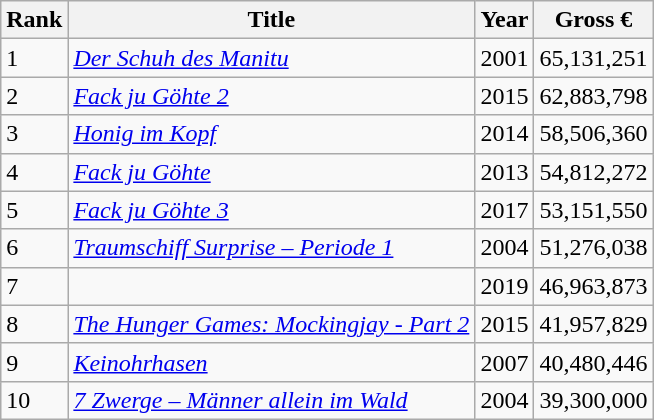<table class="wikitable sortable">
<tr>
<th>Rank</th>
<th>Title</th>
<th>Year</th>
<th>Gross €<br></th>
</tr>
<tr>
<td>1</td>
<td data-sort-value="Schuh des Manitu"><em><a href='#'>Der Schuh des Manitu</a></em></td>
<td>2001</td>
<td align="right">65,131,251</td>
</tr>
<tr>
<td>2</td>
<td><em><a href='#'>Fack ju Göhte 2</a></em></td>
<td>2015</td>
<td align="right">62,883,798</td>
</tr>
<tr>
<td>3</td>
<td><em><a href='#'>Honig im Kopf</a></em></td>
<td>2014</td>
<td align="right">58,506,360</td>
</tr>
<tr>
<td>4</td>
<td><em><a href='#'>Fack ju Göhte</a></em></td>
<td>2013</td>
<td align="right">54,812,272</td>
</tr>
<tr>
<td>5</td>
<td><em><a href='#'>Fack ju Göhte 3</a></em></td>
<td>2017</td>
<td align="right">53,151,550</td>
</tr>
<tr>
<td>6</td>
<td><em><a href='#'>Traumschiff Surprise&nbsp;– Periode&nbsp;1</a></em></td>
<td>2004</td>
<td align="right">51,276,038</td>
</tr>
<tr>
<td>7</td>
<td><em></em></td>
<td>2019</td>
<td align="right">46,963,873</td>
</tr>
<tr>
<td>8</td>
<td><em><a href='#'>The Hunger Games: Mockingjay - Part 2</a></em></td>
<td>2015</td>
<td align="right">41,957,829</td>
</tr>
<tr>
<td>9</td>
<td><em><a href='#'>Keinohrhasen</a></em></td>
<td>2007</td>
<td align="right">40,480,446</td>
</tr>
<tr>
<td>10</td>
<td><em><a href='#'>7 Zwerge&nbsp;– Männer allein im Wald</a></em></td>
<td>2004</td>
<td align="right">39,300,000</td>
</tr>
</table>
